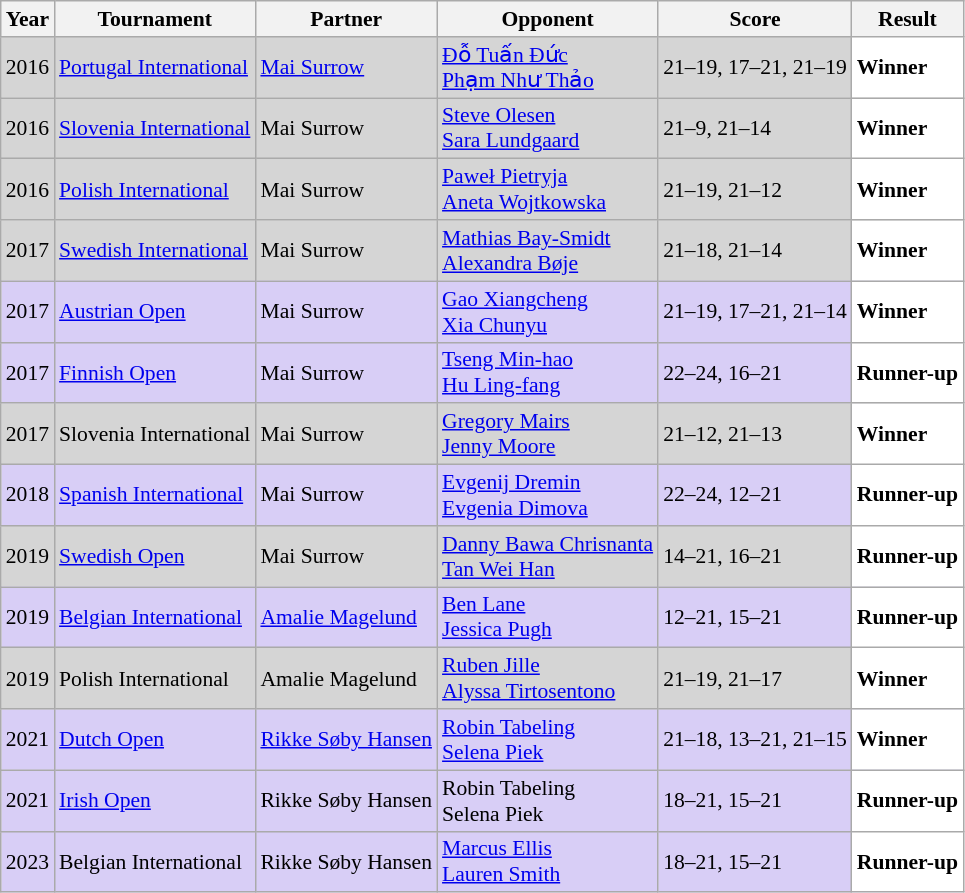<table class="sortable wikitable" style="font-size: 90%;">
<tr>
<th>Year</th>
<th>Tournament</th>
<th>Partner</th>
<th>Opponent</th>
<th>Score</th>
<th>Result</th>
</tr>
<tr style="background:#D5D5D5">
<td align="center">2016</td>
<td align="left"><a href='#'>Portugal International</a></td>
<td align="left"> <a href='#'>Mai Surrow</a></td>
<td align="left"> <a href='#'>Đỗ Tuấn Đức</a><br> <a href='#'>Phạm Như Thảo</a></td>
<td align="left">21–19, 17–21, 21–19</td>
<td style="text-align:left; background:white"> <strong>Winner</strong></td>
</tr>
<tr style="background:#D5D5D5">
<td align="center">2016</td>
<td align="left"><a href='#'>Slovenia International</a></td>
<td align="left"> Mai Surrow</td>
<td align="left"> <a href='#'>Steve Olesen</a><br> <a href='#'>Sara Lundgaard</a></td>
<td align="left">21–9, 21–14</td>
<td style="text-align:left; background:white"> <strong>Winner</strong></td>
</tr>
<tr style="background:#D5D5D5">
<td align="center">2016</td>
<td align="left"><a href='#'>Polish International</a></td>
<td align="left"> Mai Surrow</td>
<td align="left"> <a href='#'>Paweł Pietryja</a><br> <a href='#'>Aneta Wojtkowska</a></td>
<td align="left">21–19, 21–12</td>
<td style="text-align:left; background:white"> <strong>Winner</strong></td>
</tr>
<tr style="background:#D5D5D5">
<td align="center">2017</td>
<td align="left"><a href='#'>Swedish International</a></td>
<td align="left"> Mai Surrow</td>
<td align="left"> <a href='#'>Mathias Bay-Smidt</a><br> <a href='#'>Alexandra Bøje</a></td>
<td align="left">21–18, 21–14</td>
<td style="text-align:left; background:white"> <strong>Winner</strong></td>
</tr>
<tr style="background:#D8CEF6">
<td align="center">2017</td>
<td align="left"><a href='#'>Austrian Open</a></td>
<td align="left"> Mai Surrow</td>
<td align="left"> <a href='#'>Gao Xiangcheng</a><br> <a href='#'>Xia Chunyu</a></td>
<td align="left">21–19, 17–21, 21–14</td>
<td style="text-align:left; background:white"> <strong>Winner</strong></td>
</tr>
<tr style="background:#D8CEF6">
<td align="center">2017</td>
<td align="left"><a href='#'>Finnish Open</a></td>
<td align="left"> Mai Surrow</td>
<td align="left"> <a href='#'>Tseng Min-hao</a><br> <a href='#'>Hu Ling-fang</a></td>
<td align="left">22–24, 16–21</td>
<td style="text-align:left; background:white"> <strong>Runner-up</strong></td>
</tr>
<tr style="background:#D5D5D5">
<td align="center">2017</td>
<td align="left">Slovenia International</td>
<td align="left"> Mai Surrow</td>
<td align="left"> <a href='#'>Gregory Mairs</a><br> <a href='#'>Jenny Moore</a></td>
<td align="left">21–12, 21–13</td>
<td style="text-align:left; background:white"> <strong>Winner</strong></td>
</tr>
<tr style="background:#D8CEF6">
<td align="center">2018</td>
<td align="left"><a href='#'>Spanish International</a></td>
<td align="left"> Mai Surrow</td>
<td align="left"> <a href='#'>Evgenij Dremin</a><br> <a href='#'>Evgenia Dimova</a></td>
<td align="left">22–24, 12–21</td>
<td style="text-align:left; background:white"> <strong>Runner-up</strong></td>
</tr>
<tr style="background:#D5D5D5">
<td align="center">2019</td>
<td align="left"><a href='#'>Swedish Open</a></td>
<td align="left"> Mai Surrow</td>
<td align="left"> <a href='#'>Danny Bawa Chrisnanta</a><br> <a href='#'>Tan Wei Han</a></td>
<td align="left">14–21, 16–21</td>
<td style="text-align:left; background:white"> <strong>Runner-up</strong></td>
</tr>
<tr style="background:#D8CEF6">
<td align="center">2019</td>
<td align="left"><a href='#'>Belgian International</a></td>
<td align="left"> <a href='#'>Amalie Magelund</a></td>
<td align="left"> <a href='#'>Ben Lane</a><br> <a href='#'>Jessica Pugh</a></td>
<td align="left">12–21, 15–21</td>
<td style="text-align:left; background:white"> <strong>Runner-up</strong></td>
</tr>
<tr style="background:#D5D5D5">
<td align="center">2019</td>
<td align="left">Polish International</td>
<td align="left"> Amalie Magelund</td>
<td align="left"> <a href='#'>Ruben Jille</a><br> <a href='#'>Alyssa Tirtosentono</a></td>
<td align="left">21–19, 21–17</td>
<td style="text-align:left; background:white"> <strong>Winner</strong></td>
</tr>
<tr style="background:#D8CEF6">
<td align="center">2021</td>
<td align="left"><a href='#'>Dutch Open</a></td>
<td align="left"> <a href='#'>Rikke Søby Hansen</a></td>
<td align="left"> <a href='#'>Robin Tabeling</a><br> <a href='#'>Selena Piek</a></td>
<td align="left">21–18, 13–21, 21–15</td>
<td style="text-align:left; background:white"> <strong>Winner</strong></td>
</tr>
<tr style="background:#D8CEF6">
<td align="center">2021</td>
<td align="left"><a href='#'>Irish Open</a></td>
<td align="left"> Rikke Søby Hansen</td>
<td align="left"> Robin Tabeling<br> Selena Piek</td>
<td align="left">18–21, 15–21</td>
<td style="text-align:left; background:white"> <strong>Runner-up</strong></td>
</tr>
<tr style="background:#D8CEF6">
<td align="center">2023</td>
<td align="left">Belgian International</td>
<td align="left"> Rikke Søby Hansen</td>
<td align="left"> <a href='#'>Marcus Ellis</a><br> <a href='#'>Lauren Smith</a></td>
<td align="left">18–21, 15–21</td>
<td style="text-align:left; background:white"> <strong>Runner-up</strong></td>
</tr>
</table>
